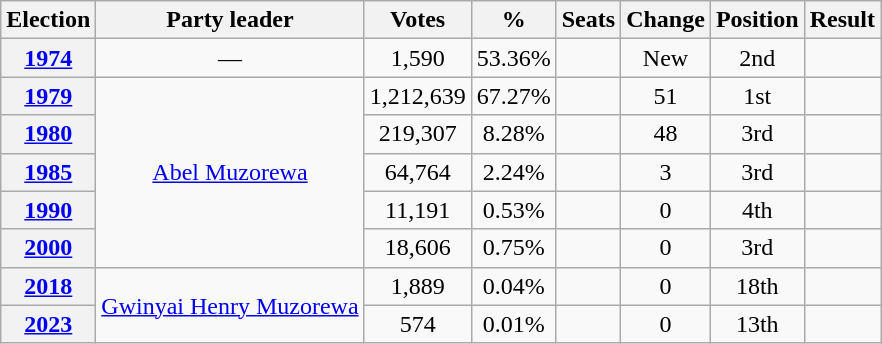<table class=wikitable style=text-align:center>
<tr>
<th>Election</th>
<th>Party leader</th>
<th>Votes</th>
<th>%</th>
<th>Seats</th>
<th>Change</th>
<th>Position</th>
<th>Result</th>
</tr>
<tr>
<th><a href='#'>1974</a></th>
<td>—</td>
<td>1,590</td>
<td>53.36%</td>
<td></td>
<td>New</td>
<td> 2nd</td>
<td></td>
</tr>
<tr>
<th><a href='#'>1979</a></th>
<td rowspan="5"><a href='#'>Abel Muzorewa</a></td>
<td>1,212,639</td>
<td>67.27%</td>
<td></td>
<td> 51</td>
<td> 1st</td>
<td></td>
</tr>
<tr>
<th><a href='#'>1980</a></th>
<td>219,307</td>
<td>8.28%</td>
<td></td>
<td> 48</td>
<td> 3rd</td>
<td></td>
</tr>
<tr>
<th><a href='#'>1985</a></th>
<td>64,764</td>
<td>2.24%</td>
<td></td>
<td> 3</td>
<td> 3rd</td>
<td></td>
</tr>
<tr>
<th><a href='#'>1990</a></th>
<td>11,191</td>
<td>0.53%</td>
<td></td>
<td> 0</td>
<td> 4th</td>
<td></td>
</tr>
<tr>
<th><a href='#'>2000</a></th>
<td>18,606</td>
<td>0.75%</td>
<td></td>
<td> 0</td>
<td> 3rd</td>
<td></td>
</tr>
<tr>
<th><a href='#'>2018</a></th>
<td rowspan=2><a href='#'>Gwinyai Henry Muzorewa</a></td>
<td>1,889</td>
<td>0.04%</td>
<td></td>
<td> 0</td>
<td> 18th</td>
<td></td>
</tr>
<tr>
<th><a href='#'>2023</a></th>
<td>574</td>
<td>0.01%</td>
<td></td>
<td> 0</td>
<td> 13th</td>
<td></td>
</tr>
</table>
